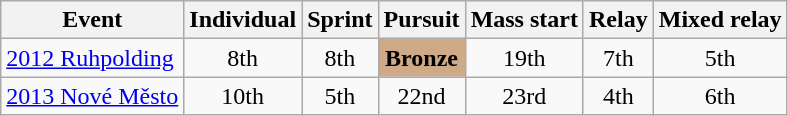<table class="wikitable" style="text-align: center;">
<tr ">
<th>Event</th>
<th>Individual</th>
<th>Sprint</th>
<th>Pursuit</th>
<th>Mass start</th>
<th>Relay</th>
<th>Mixed relay</th>
</tr>
<tr>
<td align=left> <a href='#'>2012 Ruhpolding</a></td>
<td>8th</td>
<td>8th</td>
<td style="background:#cfaa88;"><strong>Bronze</strong></td>
<td>19th</td>
<td>7th</td>
<td>5th</td>
</tr>
<tr>
<td align=left> <a href='#'>2013 Nové Město</a></td>
<td>10th</td>
<td>5th</td>
<td>22nd</td>
<td>23rd</td>
<td>4th</td>
<td>6th</td>
</tr>
</table>
